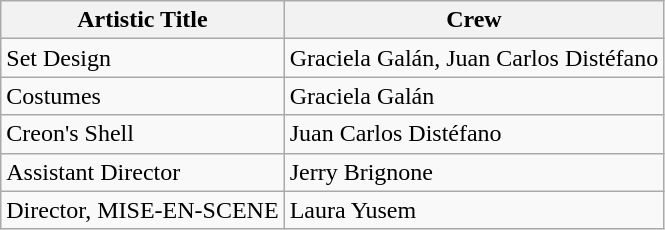<table class="wikitable">
<tr>
<th>Artistic Title</th>
<th>Crew</th>
</tr>
<tr>
<td>Set Design</td>
<td>Graciela Galán, Juan Carlos Distéfano</td>
</tr>
<tr>
<td>Costumes</td>
<td>Graciela Galán</td>
</tr>
<tr>
<td>Creon's Shell</td>
<td>Juan Carlos Distéfano</td>
</tr>
<tr>
<td>Assistant Director</td>
<td>Jerry Brignone</td>
</tr>
<tr>
<td>Director, MISE-EN-SCENE</td>
<td>Laura Yusem</td>
</tr>
</table>
